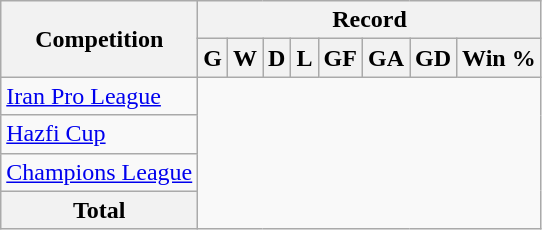<table class="wikitable" style="text-align: center">
<tr>
<th rowspan=2>Competition</th>
<th colspan=9>Record</th>
</tr>
<tr>
<th>G</th>
<th>W</th>
<th>D</th>
<th>L</th>
<th>GF</th>
<th>GA</th>
<th>GD</th>
<th>Win %</th>
</tr>
<tr>
<td style="text-align: left"><a href='#'>Iran Pro League</a><br></td>
</tr>
<tr>
<td style="text-align: left"><a href='#'>Hazfi Cup</a><br></td>
</tr>
<tr>
<td style="text-align: left"><a href='#'>Champions League</a><br></td>
</tr>
<tr>
<th>Total<br></th>
</tr>
</table>
